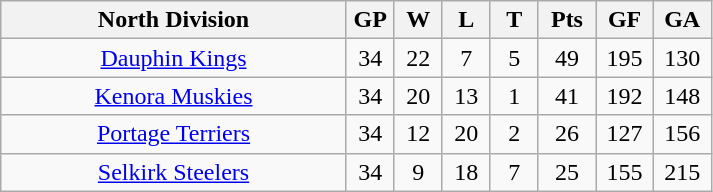<table class="wikitable" style="text-align:center">
<tr>
<th width="45%">North Division</th>
<th width="6.25%">GP</th>
<th width="6.25%">W</th>
<th width="6.25%">L</th>
<th width="6.25%">T</th>
<th width="7.5%">Pts</th>
<th width="7.5%">GF</th>
<th width="7.5%">GA</th>
</tr>
<tr>
<td><a href='#'>Dauphin Kings</a></td>
<td>34</td>
<td>22</td>
<td>7</td>
<td>5</td>
<td>49</td>
<td>195</td>
<td>130</td>
</tr>
<tr>
<td><a href='#'>Kenora Muskies</a></td>
<td>34</td>
<td>20</td>
<td>13</td>
<td>1</td>
<td>41</td>
<td>192</td>
<td>148</td>
</tr>
<tr>
<td><a href='#'>Portage Terriers</a></td>
<td>34</td>
<td>12</td>
<td>20</td>
<td>2</td>
<td>26</td>
<td>127</td>
<td>156</td>
</tr>
<tr>
<td><a href='#'>Selkirk Steelers</a></td>
<td>34</td>
<td>9</td>
<td>18</td>
<td>7</td>
<td>25</td>
<td>155</td>
<td>215</td>
</tr>
</table>
